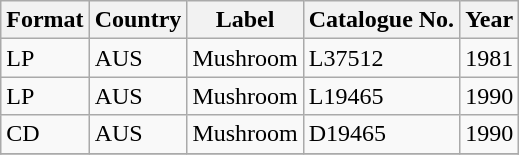<table class="wikitable">
<tr>
<th>Format</th>
<th>Country</th>
<th>Label</th>
<th>Catalogue No.</th>
<th>Year</th>
</tr>
<tr>
<td>LP</td>
<td>AUS</td>
<td>Mushroom</td>
<td>L37512</td>
<td>1981</td>
</tr>
<tr>
<td>LP</td>
<td>AUS</td>
<td>Mushroom</td>
<td>L19465</td>
<td>1990</td>
</tr>
<tr>
<td>CD</td>
<td>AUS</td>
<td>Mushroom</td>
<td>D19465</td>
<td>1990</td>
</tr>
<tr>
</tr>
</table>
